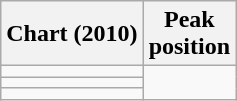<table class="wikitable sortable">
<tr>
<th>Chart (2010)</th>
<th>Peak<br>position</th>
</tr>
<tr>
<td></td>
</tr>
<tr>
<td></td>
</tr>
<tr>
<td></td>
</tr>
</table>
